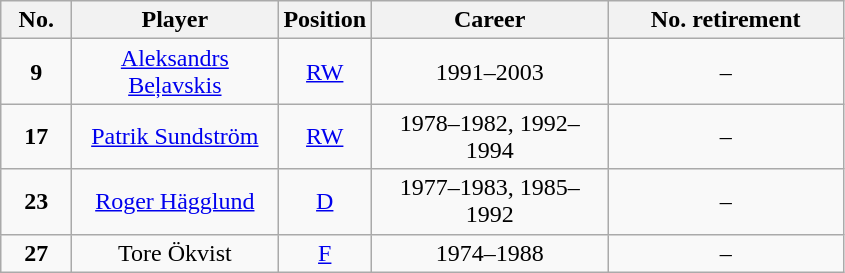<table class="wikitable sortable" style="text-align:center">
<tr>
<th width=40px>No.</th>
<th width=130px>Player</th>
<th width=40px>Position</th>
<th width=150px>Career</th>
<th width=150px>No. retirement</th>
</tr>
<tr>
<td><strong>9</strong></td>
<td><a href='#'>Aleksandrs Beļavskis</a></td>
<td><a href='#'>RW</a></td>
<td>1991–2003</td>
<td>–</td>
</tr>
<tr>
<td><strong>17</strong></td>
<td><a href='#'>Patrik Sundström</a></td>
<td><a href='#'>RW</a></td>
<td>1978–1982, 1992–1994</td>
<td>–</td>
</tr>
<tr>
<td><strong>23</strong></td>
<td><a href='#'>Roger Hägglund</a></td>
<td><a href='#'>D</a></td>
<td>1977–1983, 1985–1992</td>
<td>–</td>
</tr>
<tr>
<td><strong>27</strong></td>
<td>Tore Ökvist</td>
<td><a href='#'>F</a></td>
<td>1974–1988</td>
<td>–</td>
</tr>
</table>
